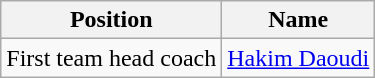<table class="wikitable" style="text-align:center;">
<tr>
<th>Position</th>
<th>Name</th>
</tr>
<tr>
<td style="text-align:left;">First team head coach</td>
<td style="text-align:left;"> <a href='#'>Hakim Daoudi</a></td>
</tr>
</table>
